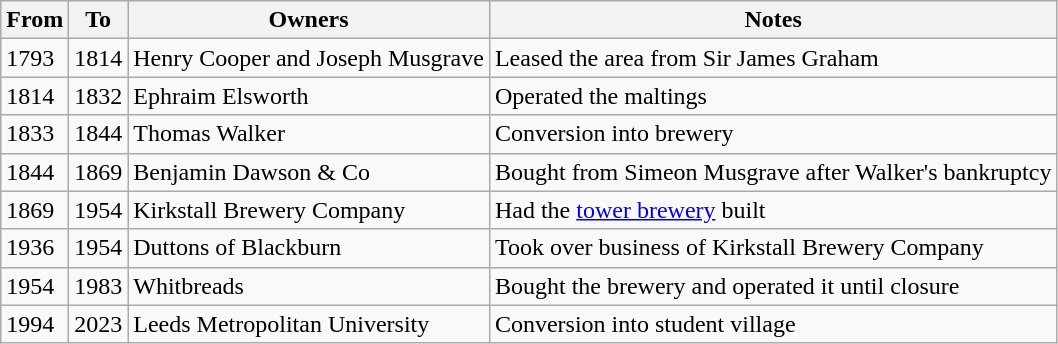<table class="wikitable">
<tr>
<th>From</th>
<th>To</th>
<th>Owners</th>
<th>Notes</th>
</tr>
<tr>
<td>1793</td>
<td>1814</td>
<td>Henry Cooper and Joseph Musgrave</td>
<td>Leased the area from Sir James Graham</td>
</tr>
<tr>
<td>1814</td>
<td>1832</td>
<td>Ephraim Elsworth</td>
<td>Operated the maltings</td>
</tr>
<tr>
<td>1833</td>
<td>1844</td>
<td>Thomas Walker</td>
<td>Conversion into brewery</td>
</tr>
<tr>
<td>1844</td>
<td>1869</td>
<td>Benjamin Dawson & Co</td>
<td>Bought from Simeon Musgrave after Walker's bankruptcy</td>
</tr>
<tr>
<td>1869</td>
<td>1954</td>
<td>Kirkstall Brewery Company</td>
<td>Had the <a href='#'>tower brewery</a> built</td>
</tr>
<tr>
<td>1936</td>
<td>1954</td>
<td>Duttons of Blackburn</td>
<td>Took over business of Kirkstall Brewery Company</td>
</tr>
<tr>
<td>1954</td>
<td>1983</td>
<td>Whitbreads</td>
<td>Bought the brewery and operated it until closure</td>
</tr>
<tr>
<td>1994</td>
<td>2023</td>
<td>Leeds Metropolitan University</td>
<td>Conversion into student village</td>
</tr>
</table>
